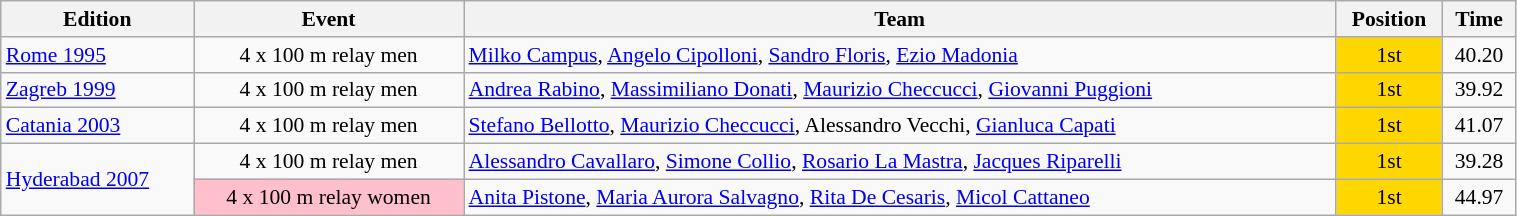<table class="wikitable" width=80% style="font-size:90%; text-align:center;">
<tr>
<th>Edition</th>
<th>Event</th>
<th>Team</th>
<th>Position</th>
<th>Time</th>
</tr>
<tr>
<td align=left> <a href='#'>Rome 1995</a></td>
<td>4 x 100 m relay men</td>
<td align=left><a href='#'>Milko Campus</a>, <a href='#'>Angelo Cipolloni</a>, <a href='#'>Sandro Floris</a>, <a href='#'>Ezio Madonia</a></td>
<td bgcolor=gold>1st</td>
<td>40.20</td>
</tr>
<tr>
<td align=left> <a href='#'>Zagreb 1999</a></td>
<td>4 x 100 m relay men</td>
<td align=left><a href='#'>Andrea Rabino</a>, <a href='#'>Massimiliano Donati</a>, <a href='#'>Maurizio Checcucci</a>, <a href='#'>Giovanni Puggioni</a></td>
<td bgcolor=gold>1st</td>
<td>39.92</td>
</tr>
<tr>
<td align=left> <a href='#'>Catania 2003</a></td>
<td>4 x 100 m relay men</td>
<td align=left><a href='#'>Stefano Bellotto</a>, <a href='#'>Maurizio Checcucci</a>, Alessandro Vecchi, <a href='#'>Gianluca Capati</a></td>
<td bgcolor=gold>1st</td>
<td>41.07</td>
</tr>
<tr>
<td align=left rowspan=2> <a href='#'>Hyderabad 2007</a></td>
<td>4 x 100 m relay men</td>
<td align=left><a href='#'>Alessandro Cavallaro</a>, <a href='#'>Simone Collio</a>, <a href='#'>Rosario La Mastra</a>, <a href='#'>Jacques Riparelli</a></td>
<td bgcolor=gold>1st</td>
<td>39.28</td>
</tr>
<tr>
<td bgcolor=pink>4 x 100 m relay women</td>
<td align=left><a href='#'>Anita Pistone</a>, <a href='#'>Maria Aurora Salvagno</a>, <a href='#'>Rita De Cesaris</a>, <a href='#'>Micol Cattaneo</a></td>
<td bgcolor=gold>1st</td>
<td>44.97</td>
</tr>
</table>
